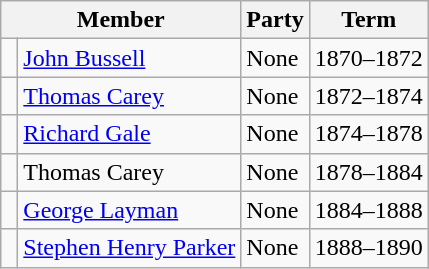<table class="wikitable">
<tr>
<th colspan="2">Member</th>
<th>Party</th>
<th>Term</th>
</tr>
<tr>
<td> </td>
<td><a href='#'>John Bussell</a></td>
<td>None</td>
<td>1870–1872</td>
</tr>
<tr>
<td> </td>
<td><a href='#'>Thomas Carey</a></td>
<td>None</td>
<td>1872–1874</td>
</tr>
<tr>
<td> </td>
<td><a href='#'>Richard Gale</a></td>
<td>None</td>
<td>1874–1878</td>
</tr>
<tr>
<td> </td>
<td>Thomas Carey</td>
<td>None</td>
<td>1878–1884</td>
</tr>
<tr>
<td> </td>
<td><a href='#'>George Layman</a></td>
<td>None</td>
<td>1884–1888</td>
</tr>
<tr>
<td> </td>
<td><a href='#'>Stephen Henry Parker</a></td>
<td>None</td>
<td>1888–1890</td>
</tr>
</table>
